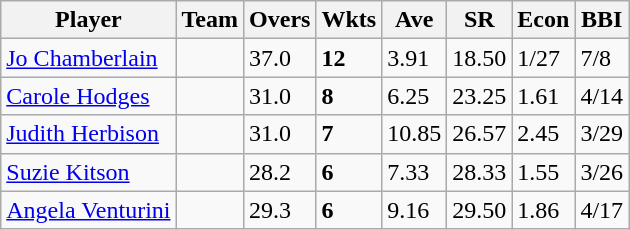<table class="wikitable">
<tr>
<th>Player</th>
<th>Team</th>
<th>Overs</th>
<th>Wkts</th>
<th>Ave</th>
<th>SR</th>
<th>Econ</th>
<th>BBI</th>
</tr>
<tr>
<td><a href='#'>Jo Chamberlain</a></td>
<td></td>
<td>37.0</td>
<td><strong>12</strong></td>
<td>3.91</td>
<td>18.50</td>
<td>1/27</td>
<td>7/8</td>
</tr>
<tr>
<td><a href='#'>Carole Hodges</a></td>
<td></td>
<td>31.0</td>
<td><strong>8</strong></td>
<td>6.25</td>
<td>23.25</td>
<td>1.61</td>
<td>4/14</td>
</tr>
<tr>
<td><a href='#'>Judith Herbison</a></td>
<td></td>
<td>31.0</td>
<td><strong>7</strong></td>
<td>10.85</td>
<td>26.57</td>
<td>2.45</td>
<td>3/29</td>
</tr>
<tr>
<td><a href='#'>Suzie Kitson</a></td>
<td></td>
<td>28.2</td>
<td><strong>6</strong></td>
<td>7.33</td>
<td>28.33</td>
<td>1.55</td>
<td>3/26</td>
</tr>
<tr>
<td><a href='#'>Angela Venturini</a></td>
<td></td>
<td>29.3</td>
<td><strong>6</strong></td>
<td>9.16</td>
<td>29.50</td>
<td>1.86</td>
<td>4/17</td>
</tr>
</table>
